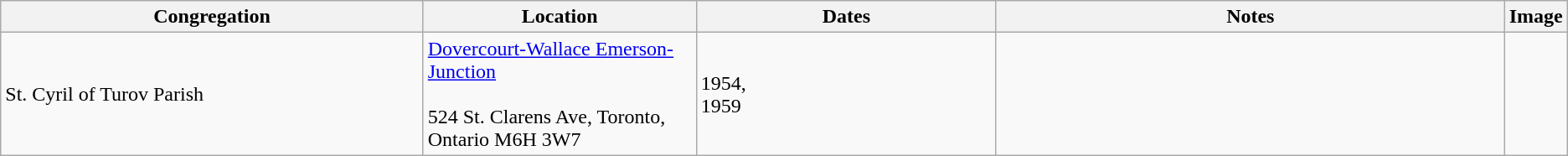<table class="wikitable">
<tr>
<th width=28%>Congregation</th>
<th width=18%>Location</th>
<th width=20%>Dates</th>
<th width=35%>Notes</th>
<th width=7%>Image</th>
</tr>
<tr>
<td>St. Cyril of Turov Parish</td>
<td><a href='#'>Dovercourt-Wallace Emerson-Junction</a><br><br>524 St. Clarens Ave, Toronto, Ontario M6H 3W7</td>
<td>1954,<br>1959</td>
<td></td>
<td></td>
</tr>
</table>
